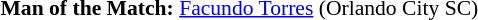<table width=100% style="font-size:90%">
<tr>
<td><br><strong>Man of the Match:</strong> <a href='#'>Facundo Torres</a> (Orlando City SC)</td>
</tr>
</table>
